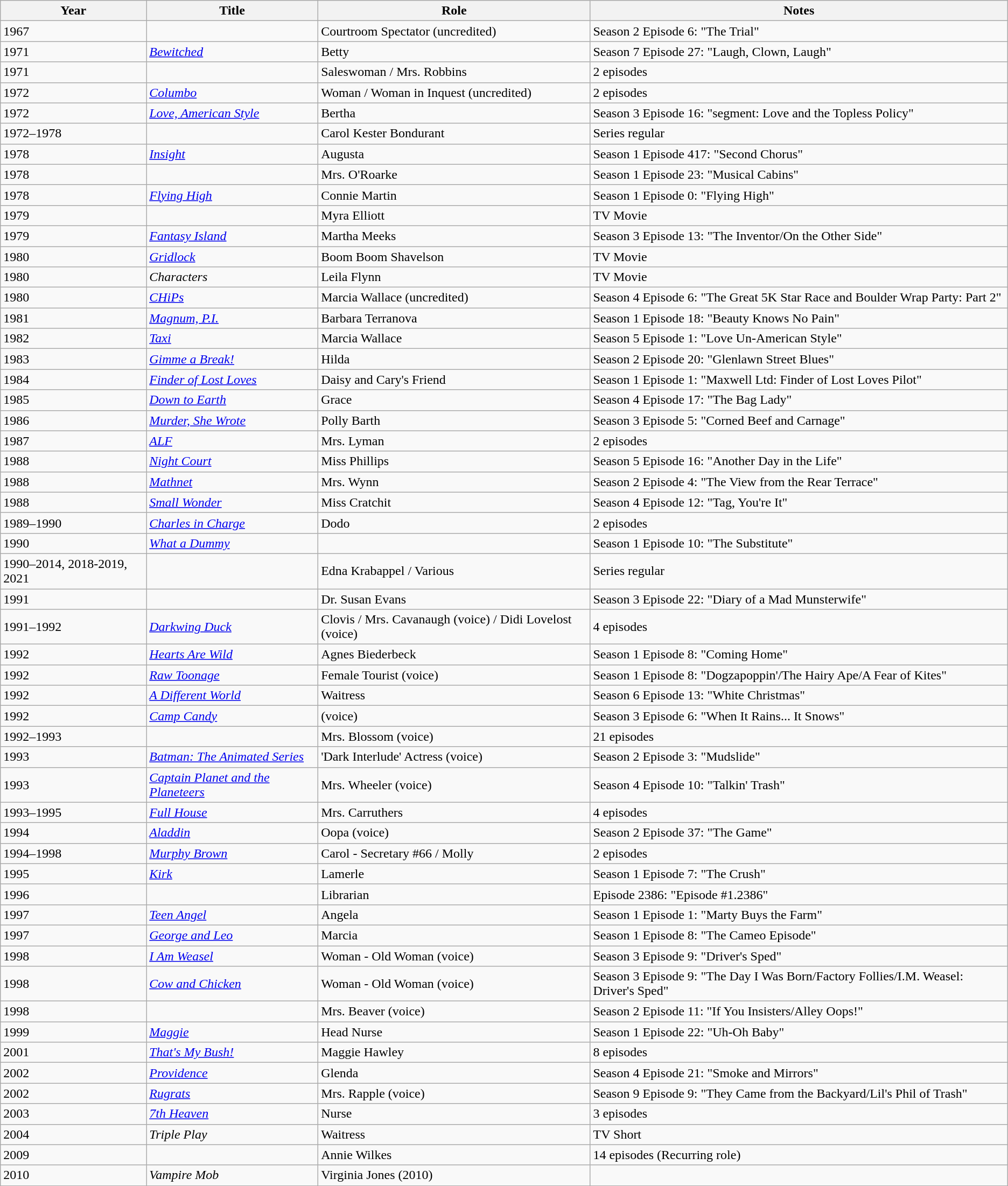<table class="wikitable sortable">
<tr>
<th>Year</th>
<th>Title</th>
<th>Role</th>
<th class="unsortable">Notes</th>
</tr>
<tr>
<td>1967</td>
<td><em></em></td>
<td>Courtroom Spectator (uncredited)</td>
<td>Season 2 Episode 6: "The Trial"</td>
</tr>
<tr>
<td>1971</td>
<td><em><a href='#'>Bewitched</a></em></td>
<td>Betty</td>
<td>Season 7 Episode 27: "Laugh, Clown, Laugh"</td>
</tr>
<tr>
<td>1971</td>
<td><em></em></td>
<td>Saleswoman / Mrs. Robbins</td>
<td>2 episodes</td>
</tr>
<tr>
<td>1972</td>
<td><em><a href='#'>Columbo</a></em></td>
<td>Woman / Woman in Inquest (uncredited)</td>
<td>2 episodes</td>
</tr>
<tr>
<td>1972</td>
<td><em><a href='#'>Love, American Style</a></em></td>
<td>Bertha</td>
<td>Season 3 Episode 16: "segment: Love and the Topless Policy"</td>
</tr>
<tr>
<td>1972–1978</td>
<td><em></em></td>
<td>Carol Kester Bondurant</td>
<td>Series regular</td>
</tr>
<tr>
<td>1978</td>
<td><em><a href='#'>Insight</a></em></td>
<td>Augusta</td>
<td>Season 1 Episode 417: "Second Chorus"</td>
</tr>
<tr>
<td>1978</td>
<td><em></em></td>
<td>Mrs. O'Roarke</td>
<td>Season 1 Episode 23: "Musical Cabins"</td>
</tr>
<tr>
<td>1978</td>
<td><em><a href='#'>Flying High</a></em></td>
<td>Connie Martin</td>
<td>Season 1 Episode 0: "Flying High"</td>
</tr>
<tr>
<td>1979</td>
<td><em></em></td>
<td>Myra Elliott</td>
<td>TV Movie</td>
</tr>
<tr>
<td>1979</td>
<td><em><a href='#'>Fantasy Island</a></em></td>
<td>Martha Meeks</td>
<td>Season 3 Episode 13: "The Inventor/On the Other Side"</td>
</tr>
<tr>
<td>1980</td>
<td><em><a href='#'>Gridlock</a></em></td>
<td>Boom Boom Shavelson</td>
<td>TV Movie</td>
</tr>
<tr>
<td>1980</td>
<td><em>Characters</em></td>
<td>Leila Flynn</td>
<td>TV Movie</td>
</tr>
<tr>
<td>1980</td>
<td><em><a href='#'>CHiPs</a></em></td>
<td>Marcia Wallace (uncredited)</td>
<td>Season 4 Episode 6: "The Great 5K Star Race and Boulder Wrap Party: Part 2"</td>
</tr>
<tr>
<td>1981</td>
<td><em><a href='#'>Magnum, P.I.</a></em></td>
<td>Barbara Terranova</td>
<td>Season 1 Episode 18: "Beauty Knows No Pain"</td>
</tr>
<tr>
<td>1982</td>
<td><em><a href='#'>Taxi</a></em></td>
<td>Marcia Wallace</td>
<td>Season 5 Episode 1: "Love Un-American Style"</td>
</tr>
<tr>
<td>1983</td>
<td><em><a href='#'>Gimme a Break!</a></em></td>
<td>Hilda</td>
<td>Season 2 Episode 20: "Glenlawn Street Blues"</td>
</tr>
<tr>
<td>1984</td>
<td><em><a href='#'>Finder of Lost Loves</a></em></td>
<td>Daisy and Cary's Friend</td>
<td>Season 1 Episode 1: "Maxwell Ltd: Finder of Lost Loves Pilot"</td>
</tr>
<tr>
<td>1985</td>
<td><em><a href='#'>Down to Earth</a></em></td>
<td>Grace</td>
<td>Season 4 Episode 17: "The Bag Lady"</td>
</tr>
<tr>
<td>1986</td>
<td><em><a href='#'>Murder, She Wrote</a></em></td>
<td>Polly Barth</td>
<td>Season 3 Episode 5: "Corned Beef and Carnage"</td>
</tr>
<tr>
<td>1987</td>
<td><em><a href='#'>ALF</a></em></td>
<td>Mrs. Lyman</td>
<td>2 episodes</td>
</tr>
<tr>
<td>1988</td>
<td><em><a href='#'>Night Court</a></em></td>
<td>Miss Phillips</td>
<td>Season 5 Episode 16: "Another Day in the Life"</td>
</tr>
<tr>
<td>1988</td>
<td><em><a href='#'>Mathnet</a></em></td>
<td>Mrs. Wynn</td>
<td>Season 2 Episode 4: "The View from the Rear Terrace"</td>
</tr>
<tr>
<td>1988</td>
<td><em><a href='#'>Small Wonder</a></em></td>
<td>Miss Cratchit</td>
<td>Season 4 Episode 12: "Tag, You're It"</td>
</tr>
<tr>
<td>1989–1990</td>
<td><em><a href='#'>Charles in Charge</a></em></td>
<td>Dodo</td>
<td>2 episodes</td>
</tr>
<tr>
<td>1990</td>
<td><em><a href='#'>What a Dummy</a></em></td>
<td></td>
<td>Season 1 Episode 10: "The Substitute"</td>
</tr>
<tr>
<td>1990–2014, 2018-2019, 2021</td>
<td><em></em></td>
<td>Edna Krabappel / Various</td>
<td>Series regular</td>
</tr>
<tr>
<td>1991</td>
<td><em></em></td>
<td>Dr. Susan Evans</td>
<td>Season 3 Episode 22: "Diary of a Mad Munsterwife"</td>
</tr>
<tr>
<td>1991–1992</td>
<td><em><a href='#'>Darkwing Duck</a></em></td>
<td>Clovis / Mrs. Cavanaugh (voice) / Didi Lovelost (voice)</td>
<td>4 episodes</td>
</tr>
<tr>
<td>1992</td>
<td><em><a href='#'>Hearts Are Wild</a></em></td>
<td>Agnes Biederbeck</td>
<td>Season 1 Episode 8: "Coming Home"</td>
</tr>
<tr>
<td>1992</td>
<td><em><a href='#'>Raw Toonage</a></em></td>
<td>Female Tourist (voice)</td>
<td>Season 1 Episode 8: "Dogzapoppin'/The Hairy Ape/A Fear of Kites"</td>
</tr>
<tr>
<td>1992</td>
<td><em><a href='#'>A Different World</a></em></td>
<td>Waitress</td>
<td>Season 6 Episode 13: "White Christmas"</td>
</tr>
<tr>
<td>1992</td>
<td><em><a href='#'>Camp Candy</a></em></td>
<td>(voice)</td>
<td>Season 3 Episode 6: "When It Rains... It Snows"</td>
</tr>
<tr>
<td>1992–1993</td>
<td><em></em></td>
<td>Mrs. Blossom (voice)</td>
<td>21 episodes</td>
</tr>
<tr>
<td>1993</td>
<td><em><a href='#'>Batman: The Animated Series</a></em></td>
<td>'Dark Interlude' Actress (voice)</td>
<td>Season 2 Episode 3: "Mudslide"</td>
</tr>
<tr>
<td>1993</td>
<td><em><a href='#'>Captain Planet and the Planeteers</a></em></td>
<td>Mrs. Wheeler (voice)</td>
<td>Season 4 Episode 10: "Talkin' Trash"</td>
</tr>
<tr>
<td>1993–1995</td>
<td><em><a href='#'>Full House</a></em></td>
<td>Mrs. Carruthers</td>
<td>4 episodes</td>
</tr>
<tr>
<td>1994</td>
<td><em><a href='#'>Aladdin</a></em></td>
<td>Oopa (voice)</td>
<td>Season 2 Episode 37: "The Game"</td>
</tr>
<tr>
<td>1994–1998</td>
<td><em><a href='#'>Murphy Brown</a></em></td>
<td>Carol - Secretary #66 / Molly</td>
<td>2 episodes</td>
</tr>
<tr>
<td>1995</td>
<td><em><a href='#'>Kirk</a></em></td>
<td>Lamerle</td>
<td>Season 1 Episode 7: "The Crush"</td>
</tr>
<tr>
<td>1996</td>
<td><em></em></td>
<td>Librarian</td>
<td>Episode 2386: "Episode #1.2386"</td>
</tr>
<tr>
<td>1997</td>
<td><em><a href='#'>Teen Angel</a></em></td>
<td>Angela</td>
<td>Season 1 Episode 1: "Marty Buys the Farm"</td>
</tr>
<tr>
<td>1997</td>
<td><em><a href='#'>George and Leo</a></em></td>
<td>Marcia</td>
<td>Season 1 Episode 8: "The Cameo Episode"</td>
</tr>
<tr>
<td>1998</td>
<td><em><a href='#'>I Am Weasel</a></em></td>
<td>Woman - Old Woman (voice)</td>
<td>Season 3 Episode 9: "Driver's Sped"</td>
</tr>
<tr>
<td>1998</td>
<td><em><a href='#'>Cow and Chicken</a></em></td>
<td>Woman - Old Woman (voice)</td>
<td>Season 3 Episode 9: "The Day I Was Born/Factory Follies/I.M. Weasel: Driver's Sped"</td>
</tr>
<tr>
<td>1998</td>
<td><em></em></td>
<td>Mrs. Beaver (voice)</td>
<td>Season 2 Episode 11: "If You Insisters/Alley Oops!"</td>
</tr>
<tr>
<td>1999</td>
<td><em><a href='#'>Maggie</a></em></td>
<td>Head Nurse</td>
<td>Season 1 Episode 22: "Uh-Oh Baby"</td>
</tr>
<tr>
<td>2001</td>
<td><em><a href='#'>That's My Bush!</a></em></td>
<td>Maggie Hawley</td>
<td>8 episodes</td>
</tr>
<tr>
<td>2002</td>
<td><em><a href='#'>Providence</a></em></td>
<td>Glenda</td>
<td>Season 4 Episode 21: "Smoke and Mirrors"</td>
</tr>
<tr>
<td>2002</td>
<td><em><a href='#'>Rugrats</a></em></td>
<td>Mrs. Rapple (voice)</td>
<td>Season 9 Episode 9: "They Came from the Backyard/Lil's Phil of Trash"</td>
</tr>
<tr>
<td>2003</td>
<td><em><a href='#'>7th Heaven</a></em></td>
<td>Nurse</td>
<td>3 episodes</td>
</tr>
<tr>
<td>2004</td>
<td><em>Triple Play</em></td>
<td>Waitress</td>
<td>TV Short</td>
</tr>
<tr>
<td>2009</td>
<td><em></em></td>
<td>Annie Wilkes</td>
<td>14 episodes (Recurring role)</td>
</tr>
<tr>
<td>2010</td>
<td><em>Vampire Mob</em></td>
<td>Virginia Jones (2010)</td>
<td></td>
</tr>
<tr>
</tr>
</table>
